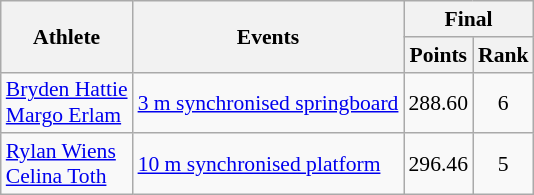<table class=wikitable style="font-size:90%">
<tr>
<th rowspan="2">Athlete</th>
<th rowspan="2">Events</th>
<th colspan="2">Final</th>
</tr>
<tr>
<th>Points</th>
<th>Rank</th>
</tr>
<tr align=center>
<td align=left><a href='#'>Bryden Hattie</a><br><a href='#'>Margo Erlam</a></td>
<td align=left><a href='#'>3 m synchronised springboard</a></td>
<td>288.60</td>
<td>6</td>
</tr>
<tr align=center>
<td align=left><a href='#'>Rylan Wiens</a><br><a href='#'>Celina Toth</a></td>
<td align=left><a href='#'>10 m synchronised platform</a></td>
<td>296.46</td>
<td>5</td>
</tr>
</table>
